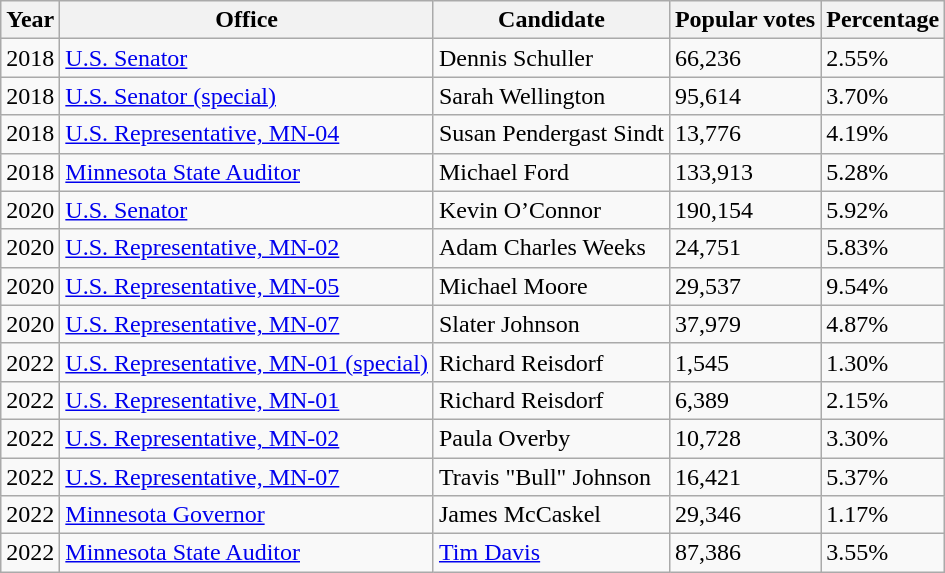<table class="wikitable">
<tr>
<th>Year</th>
<th>Office</th>
<th>Candidate</th>
<th>Popular votes</th>
<th>Percentage</th>
</tr>
<tr>
<td>2018</td>
<td><a href='#'>U.S. Senator</a></td>
<td>Dennis Schuller</td>
<td>66,236</td>
<td>2.55%</td>
</tr>
<tr>
<td>2018</td>
<td><a href='#'>U.S. Senator (special)</a></td>
<td>Sarah Wellington</td>
<td>95,614</td>
<td>3.70%</td>
</tr>
<tr>
<td>2018</td>
<td><a href='#'>U.S. Representative, MN-04</a></td>
<td>Susan Pendergast Sindt</td>
<td>13,776</td>
<td>4.19%</td>
</tr>
<tr>
<td>2018</td>
<td><a href='#'>Minnesota State Auditor</a></td>
<td>Michael Ford</td>
<td>133,913</td>
<td>5.28%</td>
</tr>
<tr>
<td>2020</td>
<td><a href='#'>U.S. Senator</a></td>
<td>Kevin O’Connor</td>
<td>190,154</td>
<td>5.92%</td>
</tr>
<tr>
<td>2020</td>
<td><a href='#'>U.S. Representative, MN-02</a></td>
<td>Adam Charles Weeks</td>
<td>24,751</td>
<td>5.83%</td>
</tr>
<tr>
<td>2020</td>
<td><a href='#'>U.S. Representative, MN-05</a></td>
<td>Michael Moore</td>
<td>29,537</td>
<td>9.54%</td>
</tr>
<tr>
<td>2020</td>
<td><a href='#'>U.S. Representative, MN-07</a></td>
<td>Slater Johnson</td>
<td>37,979</td>
<td>4.87%</td>
</tr>
<tr>
<td>2022</td>
<td><a href='#'>U.S. Representative, MN-01 (special)</a></td>
<td>Richard Reisdorf</td>
<td>1,545</td>
<td>1.30%</td>
</tr>
<tr>
<td>2022</td>
<td><a href='#'>U.S. Representative, MN-01</a></td>
<td>Richard Reisdorf</td>
<td>6,389</td>
<td>2.15%</td>
</tr>
<tr>
<td>2022</td>
<td><a href='#'>U.S. Representative, MN-02</a></td>
<td>Paula Overby</td>
<td>10,728</td>
<td>3.30%</td>
</tr>
<tr>
<td>2022</td>
<td><a href='#'>U.S. Representative, MN-07</a></td>
<td>Travis "Bull" Johnson</td>
<td>16,421</td>
<td>5.37%</td>
</tr>
<tr>
<td>2022</td>
<td><a href='#'>Minnesota Governor</a></td>
<td>James McCaskel</td>
<td>29,346</td>
<td>1.17%</td>
</tr>
<tr>
<td>2022</td>
<td><a href='#'>Minnesota State Auditor</a></td>
<td><a href='#'>Tim Davis</a></td>
<td>87,386</td>
<td>3.55%</td>
</tr>
</table>
